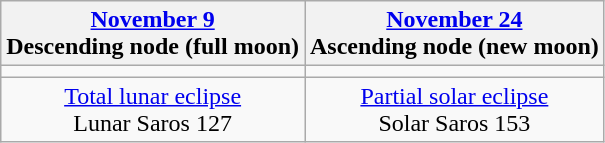<table class="wikitable">
<tr>
<th><a href='#'>November 9</a><br>Descending node (full moon)<br></th>
<th><a href='#'>November 24</a><br>Ascending node (new moon)<br></th>
</tr>
<tr>
<td></td>
<td></td>
</tr>
<tr align=center>
<td><a href='#'>Total lunar eclipse</a><br>Lunar Saros 127</td>
<td><a href='#'>Partial solar eclipse</a><br>Solar Saros 153</td>
</tr>
</table>
